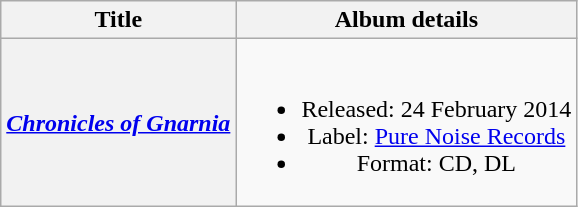<table class="wikitable plainrowheaders" style="text-align:center;">
<tr>
<th scope="col">Title</th>
<th scope="col">Album details</th>
</tr>
<tr>
<th scope="row"><strong><em><a href='#'>Chronicles of Gnarnia</a></em></strong></th>
<td><br><ul><li>Released: 24 February 2014</li><li>Label: <a href='#'>Pure Noise Records</a></li><li>Format: CD, DL</li></ul></td>
</tr>
</table>
